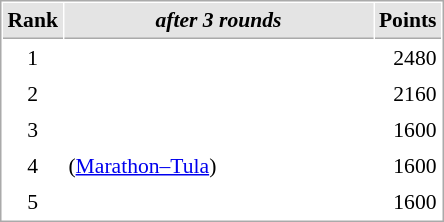<table cellspacing="1" cellpadding="3" style="border:1px solid #aaa; font-size:90%;">
<tr style="background:#e4e4e4;">
<th style="border-bottom:1px solid #aaa; width:10px;">Rank</th>
<th style="border-bottom:1px solid #aaa; width:200px; white-space:nowrap;"><em>after 3 rounds</em> </th>
<th style="border-bottom:1px solid #aaa; width:20px;">Points</th>
</tr>
<tr>
<td align=center>1</td>
<td></td>
<td align=right>2480</td>
</tr>
<tr>
<td align=center>2</td>
<td></td>
<td align=right>2160</td>
</tr>
<tr>
<td align=center>3</td>
<td></td>
<td align=right>1600</td>
</tr>
<tr>
<td align=center>4</td>
<td> (<a href='#'>Marathon–Tula</a>)</td>
<td align=right>1600</td>
</tr>
<tr>
<td align=center>5</td>
<td></td>
<td align=right>1600</td>
</tr>
</table>
